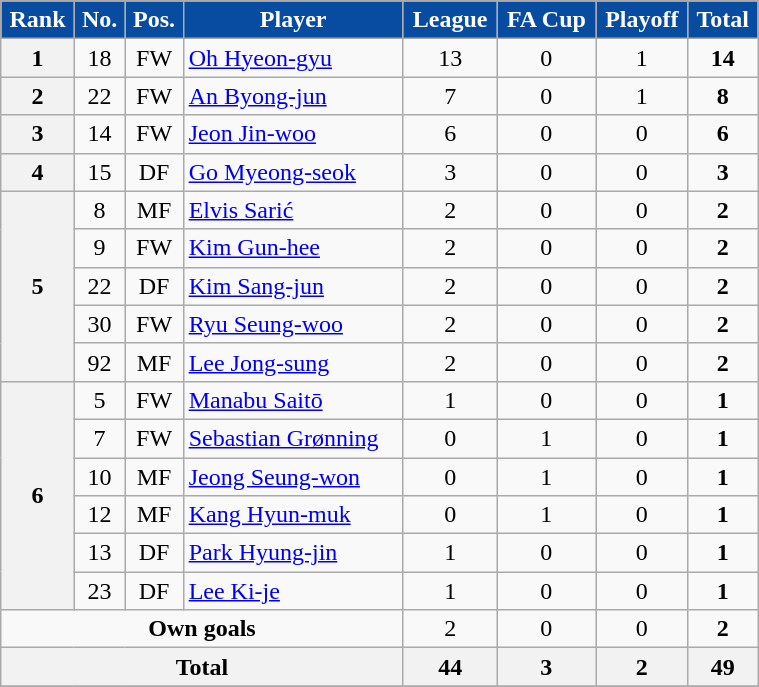<table class="wikitable sortable" style="text-align:center;width:40%;">
<tr>
<th style=background-color:#074CA1;color:#FFFFFF>Rank</th>
<th style=background-color:#074CA1;color:#FFFFFF>No.</th>
<th style=background-color:#074CA1;color:#FFFFFF>Pos.</th>
<th style=background-color:#074CA1;color:#FFFFFF>Player</th>
<th style=background-color:#074CA1;color:#FFFFFF>League</th>
<th style=background-color:#074CA1;color:#FFFFFF>FA Cup</th>
<th style=background-color:#074CA1;color:#FFFFFF>Playoff</th>
<th style=background-color:#074CA1;color:#FFFFFF>Total</th>
</tr>
<tr>
<th>1</th>
<td>18</td>
<td>FW</td>
<td align=left> <a href='#'>Oh Hyeon-gyu</a></td>
<td>13</td>
<td>0</td>
<td>1</td>
<td><strong>14</strong></td>
</tr>
<tr>
<th>2</th>
<td>22</td>
<td>FW</td>
<td align=left> <a href='#'>An Byong-jun</a></td>
<td>7</td>
<td>0</td>
<td>1</td>
<td><strong>8</strong></td>
</tr>
<tr>
<th>3</th>
<td>14</td>
<td>FW</td>
<td align=left> <a href='#'>Jeon Jin-woo</a></td>
<td>6</td>
<td>0</td>
<td>0</td>
<td><strong>6</strong></td>
</tr>
<tr>
<th>4</th>
<td>15</td>
<td>DF</td>
<td align=left> <a href='#'>Go Myeong-seok</a></td>
<td>3</td>
<td>0</td>
<td>0</td>
<td><strong>3</strong></td>
</tr>
<tr>
<th rowspan="5">5</th>
<td>8</td>
<td>MF</td>
<td align=left> <a href='#'>Elvis Sarić</a></td>
<td>2</td>
<td>0</td>
<td>0</td>
<td><strong>2</strong></td>
</tr>
<tr>
<td>9</td>
<td>FW</td>
<td align=left> <a href='#'>Kim Gun-hee</a></td>
<td>2</td>
<td>0</td>
<td>0</td>
<td><strong>2</strong></td>
</tr>
<tr>
<td>22</td>
<td>DF</td>
<td align=left> <a href='#'>Kim Sang-jun</a></td>
<td>2</td>
<td>0</td>
<td>0</td>
<td><strong>2</strong></td>
</tr>
<tr>
<td>30</td>
<td>FW</td>
<td align=left> <a href='#'>Ryu Seung-woo</a></td>
<td>2</td>
<td>0</td>
<td>0</td>
<td><strong>2</strong></td>
</tr>
<tr>
<td>92</td>
<td>MF</td>
<td align=left> <a href='#'>Lee Jong-sung</a></td>
<td>2</td>
<td>0</td>
<td>0</td>
<td><strong>2</strong></td>
</tr>
<tr>
<th rowspan="6">6</th>
<td>5</td>
<td>FW</td>
<td align=left> <a href='#'>Manabu Saitō</a></td>
<td>1</td>
<td>0</td>
<td>0</td>
<td><strong>1</strong></td>
</tr>
<tr>
<td>7</td>
<td>FW</td>
<td align=left> <a href='#'>Sebastian Grønning</a></td>
<td>0</td>
<td>1</td>
<td>0</td>
<td><strong>1</strong></td>
</tr>
<tr>
<td>10</td>
<td>MF</td>
<td align=left> <a href='#'>Jeong Seung-won</a></td>
<td>0</td>
<td>1</td>
<td>0</td>
<td><strong>1</strong></td>
</tr>
<tr>
<td>12</td>
<td>MF</td>
<td align=left> <a href='#'>Kang Hyun-muk</a></td>
<td>0</td>
<td>1</td>
<td>0</td>
<td><strong>1</strong></td>
</tr>
<tr>
<td>13</td>
<td>DF</td>
<td align=left> <a href='#'>Park Hyung-jin</a></td>
<td>1</td>
<td>0</td>
<td>0</td>
<td><strong>1</strong></td>
</tr>
<tr>
<td>23</td>
<td>DF</td>
<td align=left> <a href='#'>Lee Ki-je</a></td>
<td>1</td>
<td>0</td>
<td>0</td>
<td><strong>1</strong></td>
</tr>
<tr>
<td colspan="4"><strong>Own goals</strong></td>
<td>2</td>
<td>0</td>
<td>0</td>
<td><strong>2</strong></td>
</tr>
<tr>
<th colspan=4>Total</th>
<th>44</th>
<th>3</th>
<th>2</th>
<th>49</th>
</tr>
<tr>
</tr>
</table>
